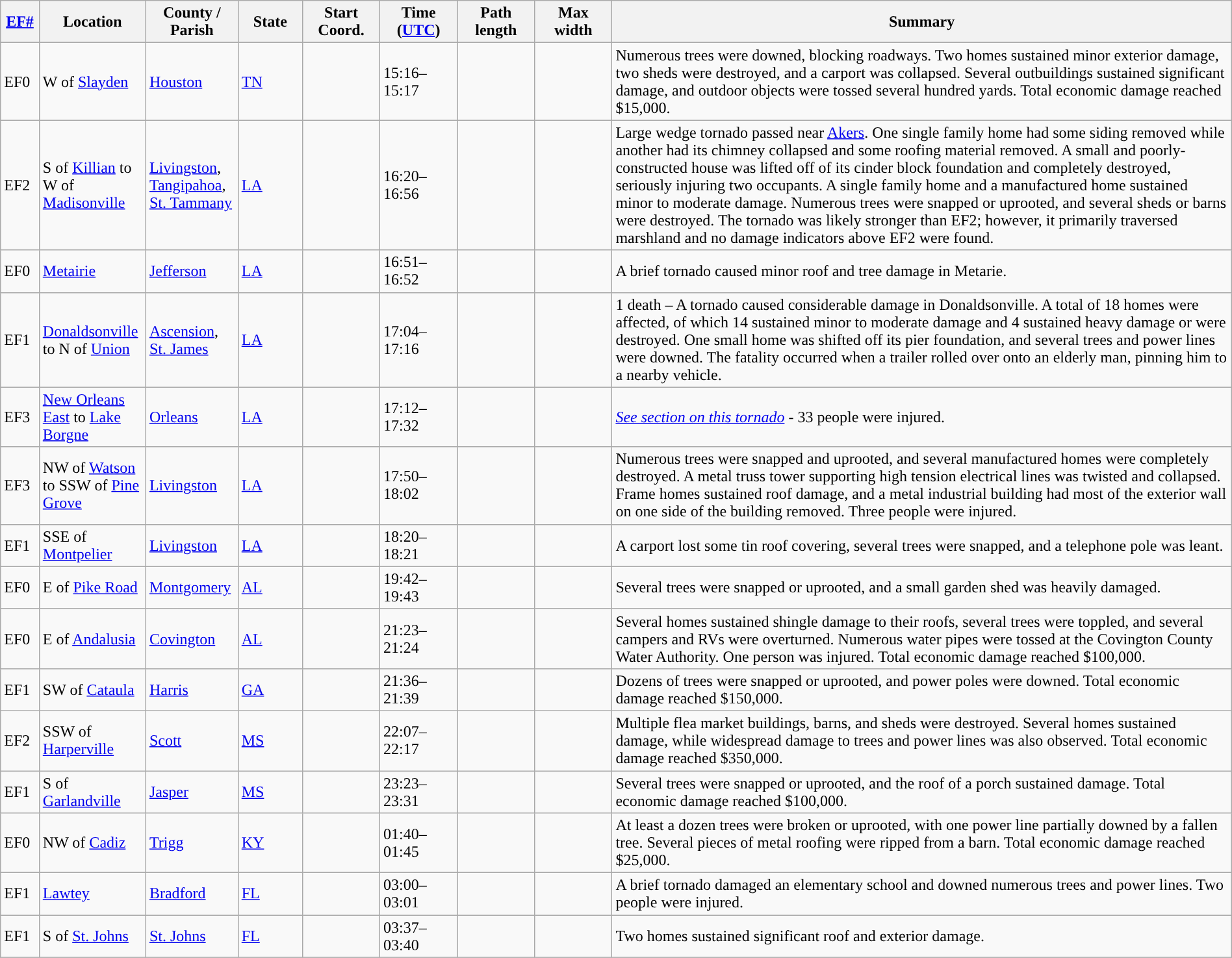<table class="wikitable sortable" style="width:100%;">
<tr>
<th scope="col" style="width:3%; text-align:center;"><a href='#'>EF#</a></th>
<th scope="col" style="width:7%; text-align:center;" class="unsortable">Location</th>
<th scope="col" style="width:6%; text-align:center;" class="unsortable">County / Parish</th>
<th scope="col" style="width:5%; text-align:center;">State</th>
<th scope="col" style="width:6%; text-align:center;">Start Coord.</th>
<th scope="col" style="width:6%; text-align:center;">Time (<a href='#'>UTC</a>)</th>
<th scope="col" style="width:6%; text-align:center;">Path length</th>
<th scope="col" style="width:6%; text-align:center;">Max width</th>
<th scope="col" class="unsortable" style="width:48%; text-align:center;">Summary</th>
</tr>
<tr>
<td>EF0</td>
<td>W of <a href='#'>Slayden</a></td>
<td><a href='#'>Houston</a></td>
<td><a href='#'>TN</a></td>
<td></td>
<td>15:16–15:17</td>
<td></td>
<td></td>
<td>Numerous trees were downed, blocking roadways. Two homes sustained minor exterior damage, two sheds were destroyed, and a carport was collapsed. Several outbuildings sustained significant damage, and outdoor objects were tossed several hundred yards. Total economic damage reached $15,000.</td>
</tr>
<tr>
<td>EF2</td>
<td>S of <a href='#'>Killian</a> to W of <a href='#'>Madisonville</a></td>
<td><a href='#'>Livingston</a>, <a href='#'>Tangipahoa</a>, <a href='#'>St. Tammany</a></td>
<td><a href='#'>LA</a></td>
<td></td>
<td>16:20–16:56</td>
<td></td>
<td></td>
<td>Large wedge tornado passed near <a href='#'>Akers</a>. One single family home had some siding removed while another had its chimney collapsed and some roofing material removed. A small and poorly-constructed house was lifted off of its cinder block foundation and completely destroyed, seriously injuring two occupants. A single family home and a manufactured home sustained minor to moderate damage. Numerous trees were snapped or uprooted, and several sheds or barns were destroyed. The tornado was likely stronger than EF2; however, it primarily traversed marshland and no damage indicators above EF2 were found.</td>
</tr>
<tr>
<td>EF0</td>
<td><a href='#'>Metairie</a></td>
<td><a href='#'>Jefferson</a></td>
<td><a href='#'>LA</a></td>
<td></td>
<td>16:51–16:52</td>
<td></td>
<td></td>
<td>A brief tornado caused minor roof and tree damage in Metarie.</td>
</tr>
<tr>
<td>EF1</td>
<td><a href='#'>Donaldsonville</a> to N of <a href='#'>Union</a></td>
<td><a href='#'>Ascension</a>, <a href='#'>St. James</a></td>
<td><a href='#'>LA</a></td>
<td></td>
<td>17:04–17:16</td>
<td></td>
<td></td>
<td>1 death – A tornado caused considerable damage in Donaldsonville. A total of 18 homes were affected, of which 14 sustained minor to moderate damage and 4 sustained heavy damage or were destroyed. One small home was shifted off its pier foundation, and several trees and power lines were downed. The fatality occurred when a trailer rolled over onto an elderly man, pinning him to a nearby vehicle.</td>
</tr>
<tr>
<td>EF3</td>
<td><a href='#'>New Orleans East</a> to <a href='#'>Lake Borgne</a></td>
<td><a href='#'>Orleans</a></td>
<td><a href='#'>LA</a></td>
<td></td>
<td>17:12–17:32</td>
<td></td>
<td></td>
<td><em><a href='#'>See section on this tornado</a></em> - 33 people were injured.</td>
</tr>
<tr>
<td>EF3</td>
<td>NW of <a href='#'>Watson</a> to SSW of <a href='#'>Pine Grove</a></td>
<td><a href='#'>Livingston</a></td>
<td><a href='#'>LA</a></td>
<td></td>
<td>17:50–18:02</td>
<td></td>
<td></td>
<td>Numerous trees were snapped and uprooted, and several manufactured homes were completely destroyed. A metal truss tower supporting high tension electrical lines was twisted and collapsed. Frame homes sustained roof damage, and a metal industrial building had most of the exterior wall on one side of the building removed. Three people were injured.</td>
</tr>
<tr>
<td>EF1</td>
<td>SSE of <a href='#'>Montpelier</a></td>
<td><a href='#'>Livingston</a></td>
<td><a href='#'>LA</a></td>
<td></td>
<td>18:20–18:21</td>
<td></td>
<td></td>
<td>A carport lost some tin roof covering, several trees were snapped, and a telephone pole was leant.</td>
</tr>
<tr>
<td>EF0</td>
<td>E of <a href='#'>Pike Road</a></td>
<td><a href='#'>Montgomery</a></td>
<td><a href='#'>AL</a></td>
<td></td>
<td>19:42–19:43</td>
<td></td>
<td></td>
<td>Several trees were snapped or uprooted, and a small garden shed was heavily damaged.</td>
</tr>
<tr>
<td>EF0</td>
<td>E of <a href='#'>Andalusia</a></td>
<td><a href='#'>Covington</a></td>
<td><a href='#'>AL</a></td>
<td></td>
<td>21:23–21:24</td>
<td></td>
<td></td>
<td>Several homes sustained shingle damage to their roofs, several trees were toppled, and several campers and RVs were overturned. Numerous water pipes were tossed at the Covington County Water Authority. One person was injured. Total economic damage reached $100,000.</td>
</tr>
<tr>
<td>EF1</td>
<td>SW of <a href='#'>Cataula</a></td>
<td><a href='#'>Harris</a></td>
<td><a href='#'>GA</a></td>
<td></td>
<td>21:36–21:39</td>
<td></td>
<td></td>
<td>Dozens of trees were snapped or uprooted, and power poles were downed. Total economic damage reached $150,000.</td>
</tr>
<tr>
<td>EF2</td>
<td>SSW of <a href='#'>Harperville</a></td>
<td><a href='#'>Scott</a></td>
<td><a href='#'>MS</a></td>
<td></td>
<td>22:07–22:17</td>
<td></td>
<td></td>
<td>Multiple flea market buildings, barns, and sheds were destroyed. Several homes sustained damage, while widespread damage to trees and power lines was also observed. Total economic damage reached $350,000.</td>
</tr>
<tr>
<td>EF1</td>
<td>S of <a href='#'>Garlandville</a></td>
<td><a href='#'>Jasper</a></td>
<td><a href='#'>MS</a></td>
<td></td>
<td>23:23–23:31</td>
<td></td>
<td></td>
<td>Several trees were snapped or uprooted, and the roof of a porch sustained damage. Total economic damage reached $100,000.</td>
</tr>
<tr>
<td>EF0</td>
<td>NW of <a href='#'>Cadiz</a></td>
<td><a href='#'>Trigg</a></td>
<td><a href='#'>KY</a></td>
<td></td>
<td>01:40–01:45</td>
<td></td>
<td></td>
<td>At least a dozen trees were broken or uprooted, with one power line partially downed by a fallen tree. Several pieces of metal roofing were ripped from a barn. Total economic damage reached $25,000.</td>
</tr>
<tr>
<td>EF1</td>
<td><a href='#'>Lawtey</a></td>
<td><a href='#'>Bradford</a></td>
<td><a href='#'>FL</a></td>
<td></td>
<td>03:00–03:01</td>
<td></td>
<td></td>
<td>A brief tornado damaged an elementary school and downed numerous trees and power lines. Two people were injured.</td>
</tr>
<tr>
<td>EF1</td>
<td>S of <a href='#'>St. Johns</a></td>
<td><a href='#'>St. Johns</a></td>
<td><a href='#'>FL</a></td>
<td></td>
<td>03:37–03:40</td>
<td></td>
<td></td>
<td>Two homes sustained significant roof and exterior damage.</td>
</tr>
<tr>
</tr>
</table>
